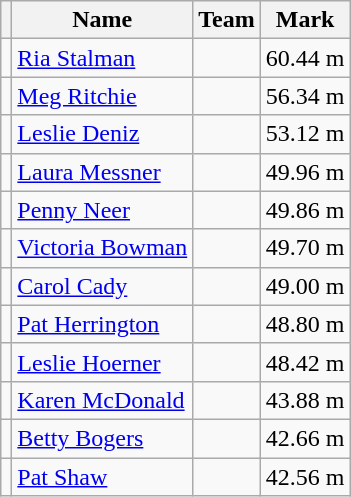<table class=wikitable>
<tr>
<th></th>
<th>Name</th>
<th>Team</th>
<th>Mark</th>
</tr>
<tr>
<td></td>
<td><a href='#'>Ria Stalman</a></td>
<td></td>
<td>60.44 m</td>
</tr>
<tr>
<td></td>
<td><a href='#'>Meg Ritchie</a></td>
<td></td>
<td>56.34 m</td>
</tr>
<tr>
<td></td>
<td><a href='#'>Leslie Deniz</a></td>
<td></td>
<td>53.12 m</td>
</tr>
<tr>
<td></td>
<td><a href='#'>Laura Messner</a></td>
<td></td>
<td>49.96 m</td>
</tr>
<tr>
<td></td>
<td><a href='#'>Penny Neer</a></td>
<td></td>
<td>49.86 m</td>
</tr>
<tr>
<td></td>
<td><a href='#'>Victoria Bowman</a></td>
<td></td>
<td>49.70 m</td>
</tr>
<tr>
<td></td>
<td><a href='#'>Carol Cady</a></td>
<td></td>
<td>49.00 m</td>
</tr>
<tr>
<td></td>
<td><a href='#'>Pat Herrington</a></td>
<td></td>
<td>48.80 m</td>
</tr>
<tr>
<td></td>
<td><a href='#'>Leslie Hoerner</a></td>
<td></td>
<td>48.42 m</td>
</tr>
<tr>
<td></td>
<td><a href='#'>Karen McDonald</a></td>
<td></td>
<td>43.88 m</td>
</tr>
<tr>
<td></td>
<td><a href='#'>Betty Bogers</a></td>
<td></td>
<td>42.66 m</td>
</tr>
<tr>
<td></td>
<td><a href='#'>Pat Shaw</a></td>
<td></td>
<td>42.56 m</td>
</tr>
</table>
